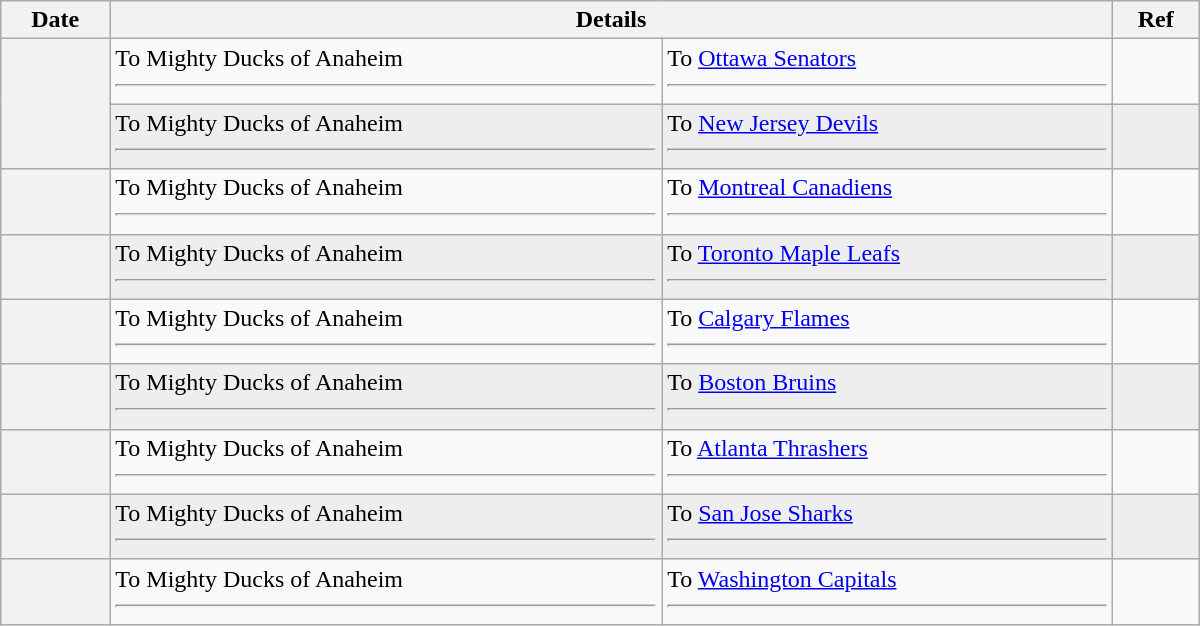<table class="wikitable plainrowheaders" style="width: 50em;">
<tr>
<th scope="col">Date</th>
<th scope="col" colspan="2">Details</th>
<th scope="col">Ref</th>
</tr>
<tr>
<th scope="row" rowspan=2></th>
<td valign="top">To Mighty Ducks of Anaheim <hr> </td>
<td valign="top">To <a href='#'>Ottawa Senators</a> <hr> </td>
<td></td>
</tr>
<tr bgcolor="#eeeeee">
<td valign="top">To Mighty Ducks of Anaheim <hr> </td>
<td valign="top">To <a href='#'>New Jersey Devils</a> <hr> </td>
<td></td>
</tr>
<tr>
<th scope="row"></th>
<td valign="top">To Mighty Ducks of Anaheim <hr> </td>
<td valign="top">To <a href='#'>Montreal Canadiens</a> <hr> </td>
<td></td>
</tr>
<tr bgcolor="#eeeeee">
<th scope="row"></th>
<td valign="top">To Mighty Ducks of Anaheim <hr> </td>
<td valign="top">To <a href='#'>Toronto Maple Leafs</a> <hr> </td>
<td></td>
</tr>
<tr>
<th scope="row"></th>
<td valign="top">To Mighty Ducks of Anaheim <hr> </td>
<td valign="top">To <a href='#'>Calgary Flames</a> <hr> </td>
<td></td>
</tr>
<tr bgcolor="#eeeeee">
<th scope="row"></th>
<td valign="top">To Mighty Ducks of Anaheim <hr> </td>
<td valign="top">To <a href='#'>Boston Bruins</a> <hr> </td>
<td></td>
</tr>
<tr>
<th scope="row"></th>
<td valign="top">To Mighty Ducks of Anaheim <hr> </td>
<td valign="top">To <a href='#'>Atlanta Thrashers</a> <hr> </td>
<td></td>
</tr>
<tr bgcolor="#eeeeee">
<th scope="row"></th>
<td valign="top">To Mighty Ducks of Anaheim <hr> </td>
<td valign="top">To <a href='#'>San Jose Sharks</a> <hr> </td>
<td></td>
</tr>
<tr>
<th scope="row"></th>
<td valign="top">To Mighty Ducks of Anaheim <hr> </td>
<td valign="top">To <a href='#'>Washington Capitals</a> <hr> </td>
<td></td>
</tr>
</table>
